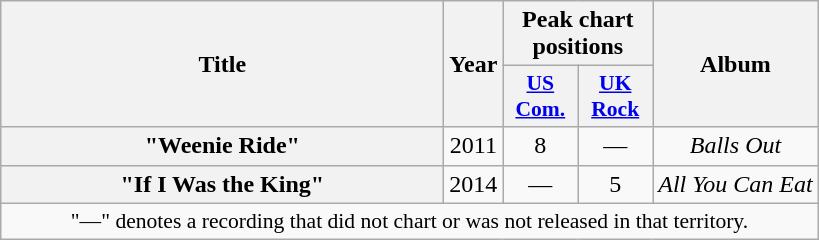<table class="wikitable plainrowheaders" style="text-align:center;">
<tr>
<th scope="col" rowspan="2" style="width:18em;">Title</th>
<th scope="col" rowspan="2">Year</th>
<th scope="col" colspan="2">Peak chart positions</th>
<th scope="col" rowspan="2">Album</th>
</tr>
<tr>
<th scope="col" style="width:3em;font-size:90%;"><a href='#'>US<br>Com.</a><br></th>
<th scope="col" style="width:3em;font-size:90%;"><a href='#'>UK<br>Rock</a><br></th>
</tr>
<tr>
<th scope="row">"Weenie Ride"</th>
<td>2011</td>
<td>8</td>
<td>—</td>
<td><em>Balls Out</em></td>
</tr>
<tr>
<th scope="row">"If I Was the King"</th>
<td>2014</td>
<td>—</td>
<td>5</td>
<td><em>All You Can Eat</em></td>
</tr>
<tr>
<td colspan="5" style="font-size:90%">"—" denotes a recording that did not chart or was not released in that territory.</td>
</tr>
</table>
